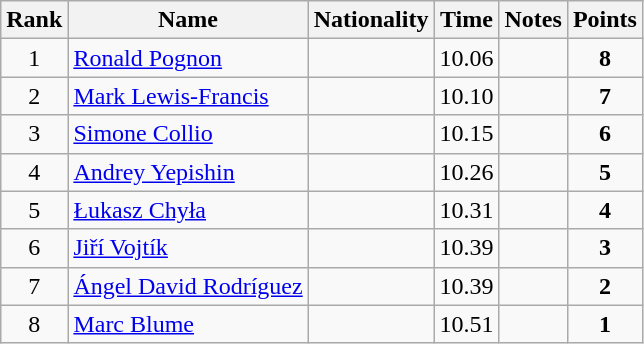<table class="wikitable sortable" style="text-align:center">
<tr>
<th>Rank</th>
<th>Name</th>
<th>Nationality</th>
<th>Time</th>
<th>Notes</th>
<th>Points</th>
</tr>
<tr>
<td>1</td>
<td align=left><a href='#'>Ronald Pognon</a></td>
<td align=left></td>
<td>10.06</td>
<td></td>
<td><strong>8</strong></td>
</tr>
<tr>
<td>2</td>
<td align=left><a href='#'>Mark Lewis-Francis</a></td>
<td align=left></td>
<td>10.10</td>
<td></td>
<td><strong>7</strong></td>
</tr>
<tr>
<td>3</td>
<td align=left><a href='#'>Simone Collio</a></td>
<td align=left></td>
<td>10.15</td>
<td></td>
<td><strong>6</strong></td>
</tr>
<tr>
<td>4</td>
<td align=left><a href='#'>Andrey Yepishin</a></td>
<td align=left></td>
<td>10.26</td>
<td></td>
<td><strong>5</strong></td>
</tr>
<tr>
<td>5</td>
<td align=left><a href='#'>Łukasz Chyła</a></td>
<td align=left></td>
<td>10.31</td>
<td></td>
<td><strong>4</strong></td>
</tr>
<tr>
<td>6</td>
<td align=left><a href='#'>Jiří Vojtík</a></td>
<td align=left></td>
<td>10.39</td>
<td></td>
<td><strong>3</strong></td>
</tr>
<tr>
<td>7</td>
<td align=left><a href='#'>Ángel David Rodríguez</a></td>
<td align=left></td>
<td>10.39</td>
<td></td>
<td><strong>2</strong></td>
</tr>
<tr>
<td>8</td>
<td align=left><a href='#'>Marc Blume</a></td>
<td align=left></td>
<td>10.51</td>
<td></td>
<td><strong>1</strong></td>
</tr>
</table>
